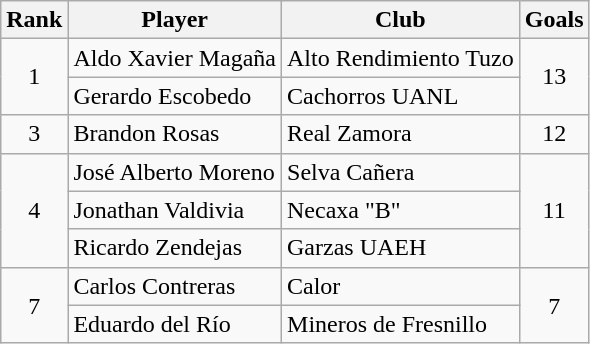<table class="wikitable">
<tr>
<th>Rank</th>
<th>Player</th>
<th>Club</th>
<th>Goals</th>
</tr>
<tr>
<td align=center rowspan=2>1</td>
<td> Aldo Xavier Magaña</td>
<td>Alto Rendimiento Tuzo</td>
<td align=center rowspan=2>13</td>
</tr>
<tr>
<td> Gerardo Escobedo</td>
<td>Cachorros UANL</td>
</tr>
<tr>
<td align=center rowspan=1>3</td>
<td> Brandon Rosas</td>
<td>Real Zamora</td>
<td align=center rowspan=1>12</td>
</tr>
<tr>
<td align=center rowspan=3>4</td>
<td> José Alberto Moreno</td>
<td>Selva Cañera</td>
<td align=center rowspan=3>11</td>
</tr>
<tr>
<td> Jonathan Valdivia</td>
<td>Necaxa "B"</td>
</tr>
<tr>
<td> Ricardo Zendejas</td>
<td>Garzas UAEH</td>
</tr>
<tr>
<td align=center rowspan=2>7</td>
<td> Carlos Contreras</td>
<td>Calor</td>
<td align=center rowspan=2>7</td>
</tr>
<tr>
<td> Eduardo del Río</td>
<td>Mineros de Fresnillo</td>
</tr>
</table>
